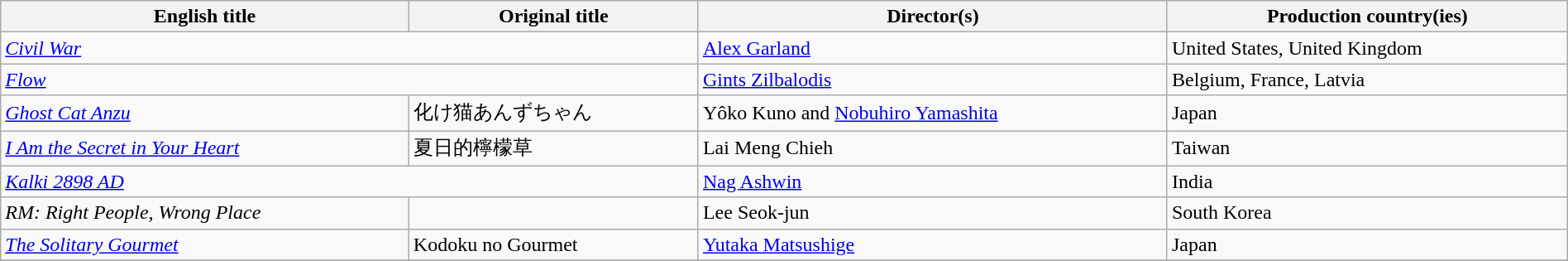<table class="sortable wikitable" style="width:100%; margin-bottom:4px" cellpadding="5">
<tr>
<th scope="col">English title</th>
<th scope="col">Original title</th>
<th scope="col">Director(s)</th>
<th scope="col">Production country(ies)</th>
</tr>
<tr>
<td colspan="2"><em><a href='#'>Civil War</a></em></td>
<td><a href='#'>Alex Garland</a></td>
<td>United States, United Kingdom</td>
</tr>
<tr>
<td colspan="2"><em><a href='#'>Flow</a></em></td>
<td><a href='#'>Gints Zilbalodis</a></td>
<td>Belgium, France, Latvia</td>
</tr>
<tr>
<td><em><a href='#'>Ghost Cat Anzu</a></em></td>
<td>化け猫あんずちゃん</td>
<td>Yôko Kuno and <a href='#'>Nobuhiro Yamashita</a></td>
<td>Japan</td>
</tr>
<tr>
<td><em><a href='#'>I Am the Secret in Your Heart</a></em></td>
<td>夏日的檸檬草</td>
<td>Lai Meng Chieh</td>
<td>Taiwan</td>
</tr>
<tr>
<td colspan="2"><em><a href='#'>Kalki 2898 AD</a></em></td>
<td><a href='#'>Nag Ashwin</a></td>
<td>India</td>
</tr>
<tr>
<td><em>RM: Right People, Wrong Place</em></td>
<td></td>
<td>Lee Seok-jun</td>
<td>South Korea</td>
</tr>
<tr>
<td><em><a href='#'>The Solitary Gourmet</a></em></td>
<td>Kodoku no Gourmet</td>
<td><a href='#'>Yutaka Matsushige</a></td>
<td>Japan</td>
</tr>
<tr>
</tr>
</table>
